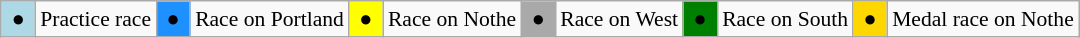<table class="wikitable" style="margin:0.5em auto; font-size:90%;position:relative;">
<tr>
<td bgcolor=LightBlue align=center> ● </td>
<td>Practice race</td>
<td bgcolor=DodgerBlue align=center> ● </td>
<td>Race on Portland</td>
<td bgcolor=Yellow align=center> ● </td>
<td>Race on Nothe</td>
<td bgcolor=DarkGrey align=center> ● </td>
<td>Race on West</td>
<td bgcolor=Green align=center> ● </td>
<td>Race on South</td>
<td bgcolor=Gold align=center> ● </td>
<td>Medal race on Nothe</td>
</tr>
</table>
